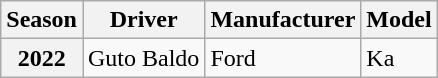<table class="wikitable">
<tr>
<th>Season</th>
<th>Driver</th>
<th>Manufacturer</th>
<th>Model</th>
</tr>
<tr>
<th>2022</th>
<td> Guto Baldo</td>
<td> Ford</td>
<td>Ka</td>
</tr>
</table>
